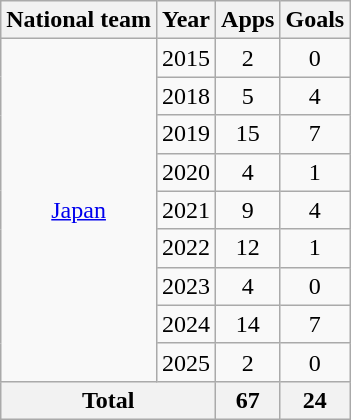<table class="wikitable" style="text-align: center;">
<tr>
<th>National team</th>
<th>Year</th>
<th>Apps</th>
<th>Goals</th>
</tr>
<tr>
<td rowspan="9"><a href='#'>Japan</a></td>
<td>2015</td>
<td>2</td>
<td>0</td>
</tr>
<tr>
<td>2018</td>
<td>5</td>
<td>4</td>
</tr>
<tr>
<td>2019</td>
<td>15</td>
<td>7</td>
</tr>
<tr>
<td>2020</td>
<td>4</td>
<td>1</td>
</tr>
<tr>
<td>2021</td>
<td>9</td>
<td>4</td>
</tr>
<tr>
<td>2022</td>
<td>12</td>
<td>1</td>
</tr>
<tr>
<td>2023</td>
<td>4</td>
<td>0</td>
</tr>
<tr>
<td>2024</td>
<td>14</td>
<td>7</td>
</tr>
<tr>
<td>2025</td>
<td>2</td>
<td>0</td>
</tr>
<tr>
<th colspan="2">Total</th>
<th>67</th>
<th>24</th>
</tr>
</table>
